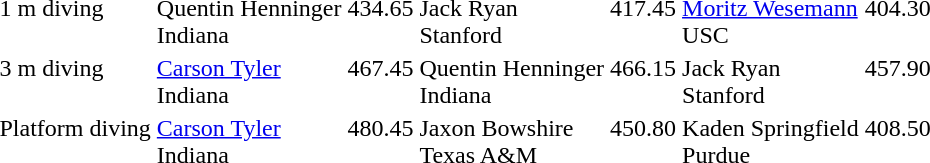<table>
<tr valign="top">
<td>1 m diving</td>
<td>Quentin Henninger<br>Indiana</td>
<td>434.65</td>
<td>Jack Ryan<br>Stanford</td>
<td>417.45</td>
<td><a href='#'>Moritz Wesemann</a><br>USC</td>
<td>404.30</td>
</tr>
<tr valign="top">
<td>3 m diving</td>
<td><a href='#'>Carson Tyler</a><br>Indiana</td>
<td>467.45</td>
<td>Quentin Henninger<br>Indiana</td>
<td>466.15</td>
<td>Jack Ryan<br>Stanford</td>
<td>457.90</td>
</tr>
<tr valign="top">
<td>Platform diving</td>
<td><a href='#'>Carson Tyler</a><br>Indiana</td>
<td>480.45</td>
<td>Jaxon Bowshire<br>Texas A&M</td>
<td>450.80</td>
<td>Kaden Springfield<br>Purdue</td>
<td>408.50</td>
</tr>
</table>
